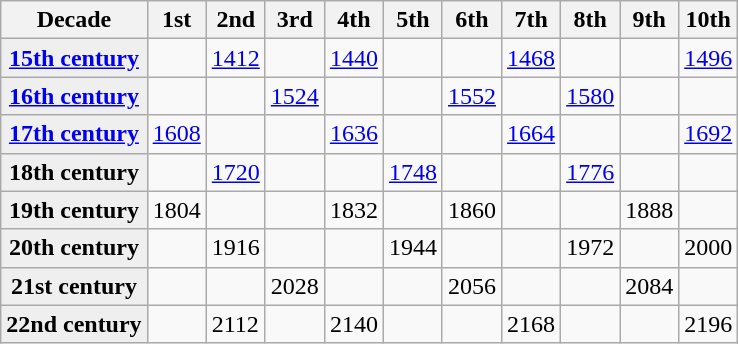<table class="wikitable">
<tr>
<th scope=row>Decade</th>
<th>1st</th>
<th>2nd</th>
<th>3rd</th>
<th>4th</th>
<th>5th</th>
<th>6th</th>
<th>7th</th>
<th>8th</th>
<th>9th</th>
<th>10th</th>
</tr>
<tr>
<th style="background-color:#efefef;"><a href='#'>15th century</a></th>
<td></td>
<td><a href='#'>1412</a></td>
<td></td>
<td><a href='#'>1440</a></td>
<td></td>
<td></td>
<td><a href='#'>1468</a></td>
<td></td>
<td></td>
<td><a href='#'>1496</a></td>
</tr>
<tr>
<th style="background-color:#efefef;"><a href='#'>16th century</a></th>
<td></td>
<td></td>
<td><a href='#'>1524</a></td>
<td></td>
<td></td>
<td><a href='#'>1552</a></td>
<td></td>
<td><a href='#'>1580</a></td>
<td></td>
<td></td>
</tr>
<tr>
<th style="background-color:#efefef;"><a href='#'>17th century</a></th>
<td><a href='#'>1608</a></td>
<td></td>
<td></td>
<td><a href='#'>1636</a></td>
<td></td>
<td></td>
<td><a href='#'>1664</a></td>
<td></td>
<td></td>
<td><a href='#'>1692</a></td>
</tr>
<tr>
<th style="background-color:#efefef;">18th century</th>
<td></td>
<td><a href='#'>1720</a></td>
<td></td>
<td></td>
<td><a href='#'>1748</a></td>
<td></td>
<td></td>
<td><a href='#'>1776</a></td>
<td></td>
<td></td>
</tr>
<tr>
<th style="background-color:#efefef;">19th century</th>
<td>1804</td>
<td></td>
<td></td>
<td>1832</td>
<td></td>
<td>1860</td>
<td></td>
<td></td>
<td>1888</td>
<td></td>
</tr>
<tr>
<th style="background-color:#efefef;">20th century</th>
<td></td>
<td>1916</td>
<td></td>
<td></td>
<td>1944</td>
<td></td>
<td></td>
<td>1972</td>
<td></td>
<td>2000</td>
</tr>
<tr>
<th style="background-color:#efefef;">21st century</th>
<td></td>
<td></td>
<td>2028</td>
<td></td>
<td></td>
<td>2056</td>
<td></td>
<td></td>
<td>2084</td>
<td></td>
</tr>
<tr>
<th style="background-color:#efefef;">22nd century</th>
<td></td>
<td>2112</td>
<td></td>
<td>2140</td>
<td></td>
<td></td>
<td>2168</td>
<td></td>
<td></td>
<td>2196</td>
</tr>
</table>
